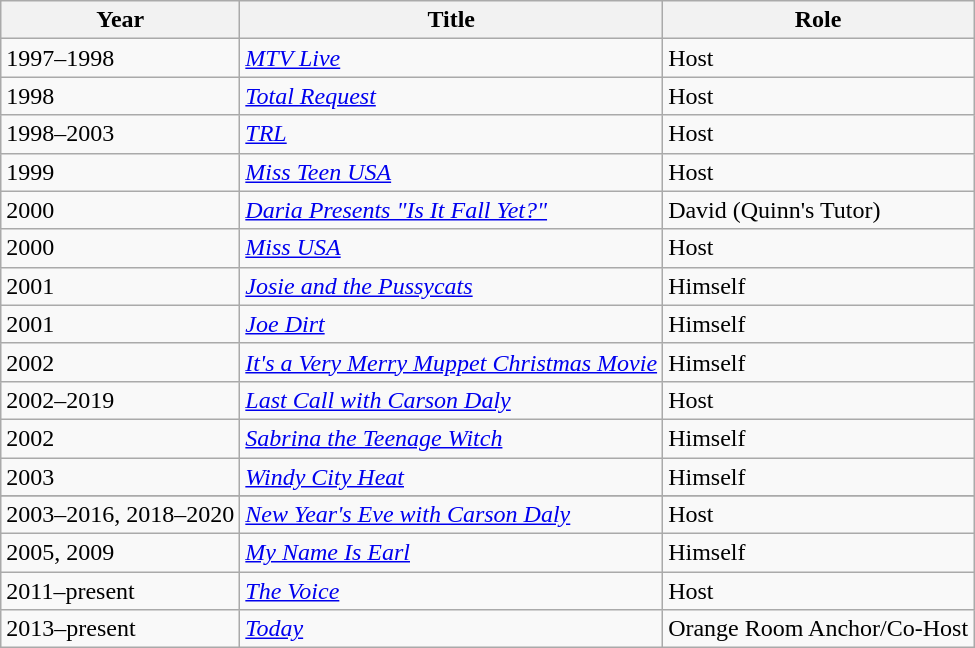<table class="wikitable">
<tr>
<th>Year</th>
<th>Title</th>
<th>Role</th>
</tr>
<tr>
<td>1997–1998</td>
<td><em><a href='#'>MTV Live</a></em></td>
<td>Host</td>
</tr>
<tr>
<td>1998</td>
<td><em><a href='#'>Total Request</a></em></td>
<td>Host</td>
</tr>
<tr>
<td>1998–2003</td>
<td><em><a href='#'>TRL</a></em></td>
<td>Host</td>
</tr>
<tr>
<td>1999</td>
<td><em><a href='#'>Miss Teen USA</a></em></td>
<td>Host</td>
</tr>
<tr>
<td>2000</td>
<td><em><a href='#'>Daria Presents "Is It Fall Yet?"</a></em></td>
<td>David (Quinn's Tutor)</td>
</tr>
<tr>
<td>2000</td>
<td><em><a href='#'>Miss USA</a></em></td>
<td>Host</td>
</tr>
<tr>
<td>2001</td>
<td><em><a href='#'>Josie and the Pussycats</a></em></td>
<td>Himself</td>
</tr>
<tr>
<td>2001</td>
<td><em><a href='#'>Joe Dirt</a></em></td>
<td>Himself</td>
</tr>
<tr>
<td>2002</td>
<td><em><a href='#'>It's a Very Merry Muppet Christmas Movie</a></em></td>
<td>Himself</td>
</tr>
<tr>
<td>2002–2019</td>
<td><em><a href='#'>Last Call with Carson Daly</a></em></td>
<td>Host</td>
</tr>
<tr>
<td>2002</td>
<td><em><a href='#'>Sabrina the Teenage Witch</a></em></td>
<td>Himself</td>
</tr>
<tr>
<td>2003</td>
<td><em><a href='#'>Windy City Heat</a></em></td>
<td>Himself</td>
</tr>
<tr>
</tr>
<tr>
<td>2003–2016, 2018–2020</td>
<td><em><a href='#'>New Year's Eve with Carson Daly</a></em></td>
<td>Host</td>
</tr>
<tr>
<td>2005, 2009</td>
<td><em><a href='#'>My Name Is Earl</a></em></td>
<td>Himself</td>
</tr>
<tr>
<td>2011–present</td>
<td><em><a href='#'>The Voice</a></em></td>
<td>Host</td>
</tr>
<tr>
<td>2013–present</td>
<td><em><a href='#'>Today</a></em></td>
<td>Orange Room Anchor/Co-Host</td>
</tr>
</table>
